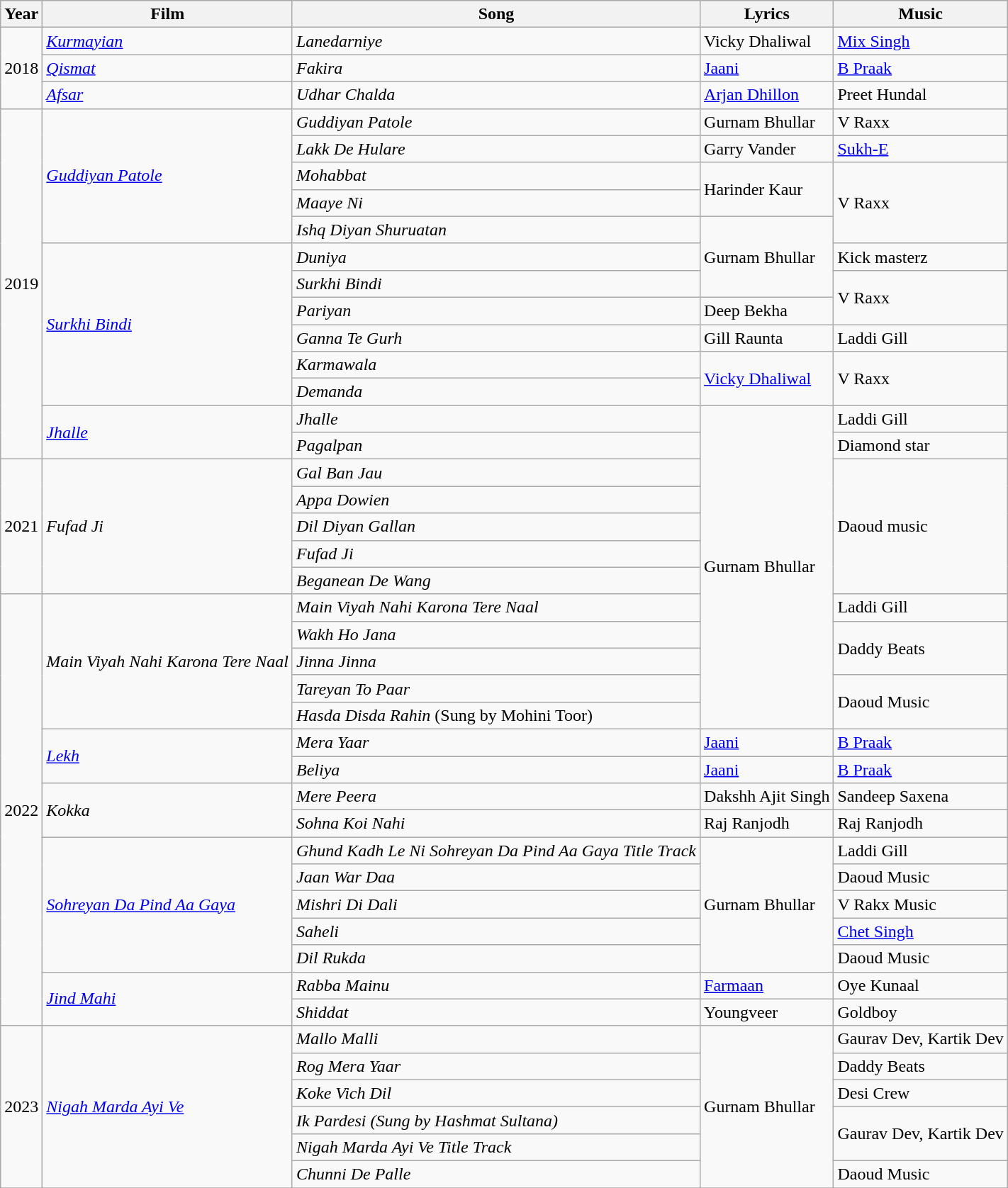<table class="wikitable">
<tr>
<th>Year</th>
<th>Film</th>
<th>Song</th>
<th>Lyrics</th>
<th>Music</th>
</tr>
<tr>
<td rowspan="3">2018</td>
<td><em><a href='#'>Kurmayian</a></em></td>
<td><em>Lanedarniye</em></td>
<td>Vicky Dhaliwal</td>
<td><a href='#'>Mix Singh</a></td>
</tr>
<tr>
<td><em><a href='#'>Qismat</a></em></td>
<td><em>Fakira</em></td>
<td><a href='#'>Jaani</a></td>
<td><a href='#'>B Praak</a></td>
</tr>
<tr>
<td><em><a href='#'>Afsar</a></em></td>
<td><em>Udhar Chalda</em></td>
<td><a href='#'>Arjan Dhillon</a></td>
<td>Preet Hundal</td>
</tr>
<tr>
<td rowspan="13">2019</td>
<td rowspan="5"><em><a href='#'>Guddiyan Patole</a></em></td>
<td><em>Guddiyan Patole</em></td>
<td>Gurnam Bhullar</td>
<td>V Raxx</td>
</tr>
<tr>
<td><em>Lakk De Hulare</em></td>
<td>Garry Vander</td>
<td><a href='#'>Sukh-E</a></td>
</tr>
<tr>
<td><em>Mohabbat</em></td>
<td rowspan="2">Harinder Kaur</td>
<td rowspan="3">V Raxx</td>
</tr>
<tr>
<td><em>Maaye Ni</em></td>
</tr>
<tr>
<td><em>Ishq Diyan Shuruatan</em></td>
<td rowspan="3">Gurnam Bhullar</td>
</tr>
<tr>
<td rowspan="6"><em><a href='#'>Surkhi Bindi</a></em></td>
<td><em>Duniya</em></td>
<td>Kick masterz</td>
</tr>
<tr>
<td><em>Surkhi Bindi</em></td>
<td rowspan="2">V Raxx</td>
</tr>
<tr>
<td><em>Pariyan</em></td>
<td>Deep Bekha</td>
</tr>
<tr>
<td><em>Ganna Te Gurh</em></td>
<td>Gill Raunta</td>
<td>Laddi Gill</td>
</tr>
<tr>
<td><em>Karmawala</em></td>
<td rowspan="2"><a href='#'>Vicky Dhaliwal</a></td>
<td rowspan="2">V Raxx</td>
</tr>
<tr>
<td><em>Demanda</em></td>
</tr>
<tr>
<td rowspan="2"><em><a href='#'>Jhalle</a></em></td>
<td><em>Jhalle</em></td>
<td rowspan="12">Gurnam Bhullar</td>
<td>Laddi Gill</td>
</tr>
<tr>
<td><em>Pagalpan</em></td>
<td>Diamond star</td>
</tr>
<tr>
<td rowspan="5">2021</td>
<td rowspan="5"><em>Fufad Ji</em></td>
<td><em>Gal Ban Jau</em></td>
<td rowspan="5">Daoud music</td>
</tr>
<tr>
<td><em>Appa Dowien</em></td>
</tr>
<tr>
<td><em>Dil Diyan Gallan</em></td>
</tr>
<tr>
<td><em>Fufad Ji</em></td>
</tr>
<tr>
<td><em>Beganean De Wang</em></td>
</tr>
<tr>
<td rowspan="16">2022</td>
<td rowspan="5"><em>Main Viyah Nahi Karona Tere Naal</em></td>
<td><em>Main Viyah Nahi Karona Tere Naal</em></td>
<td>Laddi Gill</td>
</tr>
<tr>
<td><em>Wakh Ho Jana</em></td>
<td rowspan="2">Daddy Beats</td>
</tr>
<tr>
<td><em>Jinna Jinna</em></td>
</tr>
<tr>
<td><em>Tareyan To Paar</em></td>
<td rowspan="2">Daoud Music</td>
</tr>
<tr>
<td><em>Hasda Disda</em> <em>Rahin</em> (Sung by Mohini Toor)</td>
</tr>
<tr>
<td rowspan="2"><em><a href='#'>Lekh</a></em></td>
<td><em>Mera Yaar</em></td>
<td><a href='#'>Jaani</a></td>
<td><a href='#'>B Praak</a></td>
</tr>
<tr>
<td><em>Beliya</em></td>
<td><a href='#'>Jaani</a></td>
<td><a href='#'>B Praak</a></td>
</tr>
<tr>
<td rowspan="2"><em>Kokka</em></td>
<td><em>Mere Peera</em></td>
<td>Dakshh Ajit Singh</td>
<td>Sandeep Saxena</td>
</tr>
<tr>
<td><em>Sohna Koi Nahi</em></td>
<td>Raj Ranjodh</td>
<td>Raj Ranjodh</td>
</tr>
<tr>
<td rowspan="5"><em><a href='#'>Sohreyan Da Pind Aa Gaya</a></em></td>
<td><em>Ghund Kadh Le Ni Sohreyan Da Pind Aa Gaya Title Track</em></td>
<td rowspan="5">Gurnam Bhullar</td>
<td>Laddi Gill</td>
</tr>
<tr>
<td><em>Jaan War Daa</em></td>
<td>Daoud Music</td>
</tr>
<tr>
<td><em>Mishri Di Dali</em></td>
<td>V Rakx Music</td>
</tr>
<tr>
<td><em>Saheli</em></td>
<td><a href='#'>Chet Singh</a></td>
</tr>
<tr>
<td><em>Dil Rukda</em></td>
<td>Daoud Music</td>
</tr>
<tr>
<td rowspan="2"><em><a href='#'>Jind Mahi</a></em></td>
<td><em>Rabba Mainu</em></td>
<td><a href='#'>Farmaan</a></td>
<td>Oye Kunaal</td>
</tr>
<tr>
<td><em>Shiddat</em></td>
<td>Youngveer</td>
<td>Goldboy</td>
</tr>
<tr>
<td rowspan="6">2023</td>
<td rowspan="6"><em><a href='#'>Nigah Marda Ayi Ve</a></em></td>
<td><em>Mallo Malli</em></td>
<td rowspan="6">Gurnam Bhullar</td>
<td>Gaurav Dev, Kartik Dev</td>
</tr>
<tr>
<td><em>Rog Mera Yaar</em></td>
<td>Daddy Beats</td>
</tr>
<tr>
<td><em>Koke Vich Dil</em></td>
<td>Desi Crew</td>
</tr>
<tr>
<td><em>Ik Pardesi (Sung by Hashmat Sultana)</em></td>
<td rowspan="2">Gaurav Dev, Kartik Dev</td>
</tr>
<tr>
<td><em>Nigah Marda Ayi Ve Title Track</em></td>
</tr>
<tr>
<td><em>Chunni De Palle</em></td>
<td>Daoud Music</td>
</tr>
<tr>
</tr>
</table>
